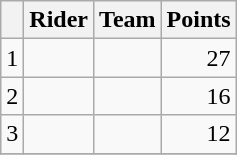<table class="wikitable">
<tr>
<th></th>
<th>Rider</th>
<th>Team</th>
<th>Points</th>
</tr>
<tr>
<td>1</td>
<td> </td>
<td></td>
<td align="right">27</td>
</tr>
<tr>
<td>2</td>
<td></td>
<td></td>
<td align="right">16</td>
</tr>
<tr>
<td>3</td>
<td></td>
<td></td>
<td align="right">12</td>
</tr>
<tr>
</tr>
</table>
